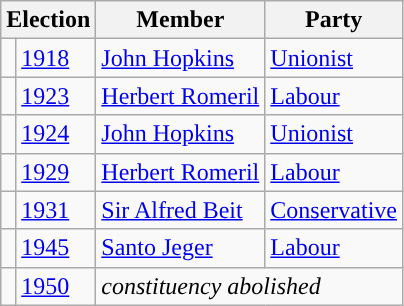<table class="wikitable">
<tr>
<th colspan="2">Election</th>
<th>Member </th>
<th>Party</th>
</tr>
<tr>
<td style="color:inherit;background-color: "></td>
<td><a href='#'>1918</a></td>
<td><a href='#'>John Hopkins</a></td>
<td><a href='#'>Unionist</a></td>
</tr>
<tr>
<td style="color:inherit;background-color: "></td>
<td><a href='#'>1923</a></td>
<td><a href='#'>Herbert Romeril</a></td>
<td><a href='#'>Labour</a></td>
</tr>
<tr>
<td style="color:inherit;background-color: "></td>
<td><a href='#'>1924</a></td>
<td><a href='#'>John Hopkins</a></td>
<td><a href='#'>Unionist</a></td>
</tr>
<tr>
<td style="color:inherit;background-color: "></td>
<td><a href='#'>1929</a></td>
<td><a href='#'>Herbert Romeril</a></td>
<td><a href='#'>Labour</a></td>
</tr>
<tr>
<td style="color:inherit;background-color: "></td>
<td><a href='#'>1931</a></td>
<td><a href='#'>Sir Alfred Beit</a></td>
<td><a href='#'>Conservative</a></td>
</tr>
<tr>
<td style="color:inherit;background-color: "></td>
<td><a href='#'>1945</a></td>
<td><a href='#'>Santo Jeger</a></td>
<td><a href='#'>Labour</a></td>
</tr>
<tr>
<td></td>
<td><a href='#'>1950</a></td>
<td colspan="2"><em>constituency abolished</em></td>
</tr>
</table>
